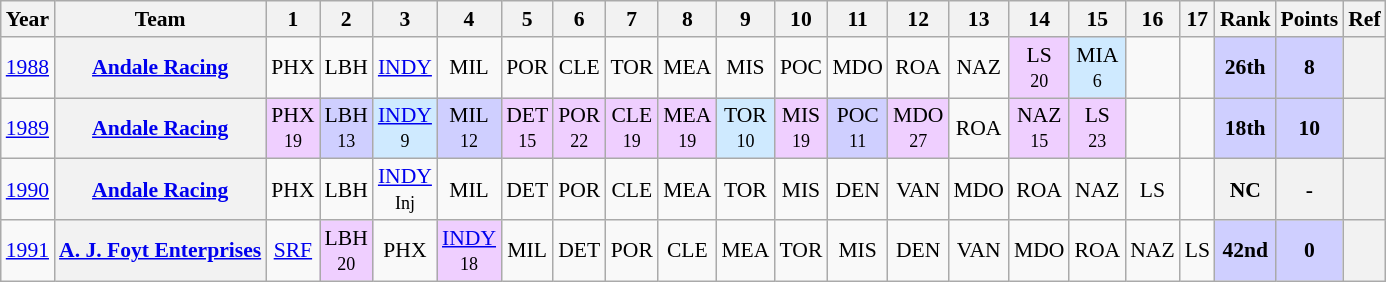<table class="wikitable" style="text-align:center; font-size:90%">
<tr>
<th>Year</th>
<th>Team</th>
<th>1</th>
<th>2</th>
<th>3</th>
<th>4</th>
<th>5</th>
<th>6</th>
<th>7</th>
<th>8</th>
<th>9</th>
<th>10</th>
<th>11</th>
<th>12</th>
<th>13</th>
<th>14</th>
<th>15</th>
<th>16</th>
<th>17</th>
<th>Rank</th>
<th>Points</th>
<th>Ref</th>
</tr>
<tr>
<td><a href='#'>1988</a></td>
<th><a href='#'>Andale Racing</a></th>
<td>PHX</td>
<td>LBH</td>
<td><a href='#'>INDY</a></td>
<td>MIL</td>
<td>POR</td>
<td>CLE</td>
<td>TOR</td>
<td>MEA</td>
<td>MIS</td>
<td>POC</td>
<td>MDO</td>
<td>ROA</td>
<td>NAZ</td>
<td style="background:#EFCFFF;">LS<br><small>20</small></td>
<td style="background:#CFEAFF;">MIA<br><small>6</small></td>
<td></td>
<td></td>
<td style="background:#CFCFFF;"><strong>26th</strong></td>
<td style="background:#CFCFFF;"><strong>8</strong></td>
<th></th>
</tr>
<tr>
<td><a href='#'>1989</a></td>
<th><a href='#'>Andale Racing</a></th>
<td style="background:#EFCFFF;">PHX<br><small>19</small></td>
<td style="background:#CFCFFF;">LBH<br><small>13</small></td>
<td style="background:#CFEAFF;"><a href='#'>INDY</a><br><small>9</small></td>
<td style="background:#CFCFFF;">MIL<br><small>12</small></td>
<td style="background:#EFCFFF;">DET<br><small>15</small></td>
<td style="background:#EFCFFF;">POR<br><small>22</small></td>
<td style="background:#EFCFFF;">CLE<br><small>19</small></td>
<td style="background:#EFCFFF;">MEA<br><small>19</small></td>
<td style="background:#CFEAFF;">TOR<br><small>10</small></td>
<td style="background:#EFCFFF;">MIS<br><small>19</small></td>
<td style="background:#CFCFFF;">POC<br><small>11</small></td>
<td style="background:#EFCFFF;">MDO<br><small>27</small></td>
<td>ROA</td>
<td style="background:#EFCFFF;">NAZ<br><small>15</small></td>
<td style="background:#EFCFFF;">LS<br><small>23</small></td>
<td></td>
<td></td>
<td style="background:#CFCFFF;"><strong>18th</strong></td>
<td style="background:#CFCFFF;"><strong>10</strong></td>
<th></th>
</tr>
<tr>
<td><a href='#'>1990</a></td>
<th><a href='#'>Andale Racing</a></th>
<td>PHX<br><small></small></td>
<td>LBH<br><small></small></td>
<td><a href='#'>INDY</a><br><small>Inj</small></td>
<td>MIL<br><small></small></td>
<td>DET<br><small></small></td>
<td>POR<br><small></small></td>
<td>CLE<br><small></small></td>
<td>MEA<br><small></small></td>
<td>TOR<br><small></small></td>
<td>MIS<br><small></small></td>
<td>DEN<br><small></small></td>
<td>VAN<br><small></small></td>
<td>MDO<br><small></small></td>
<td>ROA<br><small></small></td>
<td>NAZ<br><small></small></td>
<td>LS<br><small></small></td>
<td></td>
<th>NC</th>
<th>-</th>
<th></th>
</tr>
<tr>
<td><a href='#'>1991</a></td>
<th><a href='#'>A. J. Foyt Enterprises</a></th>
<td><a href='#'>SRF</a><br><small></small></td>
<td style="background:#EFCFFF;">LBH<br><small>20</small></td>
<td>PHX<br><small></small></td>
<td style="background:#EFCFFF;"><a href='#'>INDY</a><br><small>18</small></td>
<td>MIL<br><small></small></td>
<td>DET<br><small></small></td>
<td>POR<br><small></small></td>
<td>CLE<br><small></small></td>
<td>MEA<br><small></small></td>
<td>TOR<br><small></small></td>
<td>MIS<br><small></small></td>
<td>DEN<br><small></small></td>
<td>VAN<br><small></small></td>
<td>MDO<br><small></small></td>
<td>ROA<br><small></small></td>
<td>NAZ<br><small></small></td>
<td>LS<br><small></small></td>
<td style="background:#CFCFFF;"><strong>42nd</strong></td>
<td style="background:#CFCFFF;"><strong>0</strong></td>
<th></th>
</tr>
</table>
